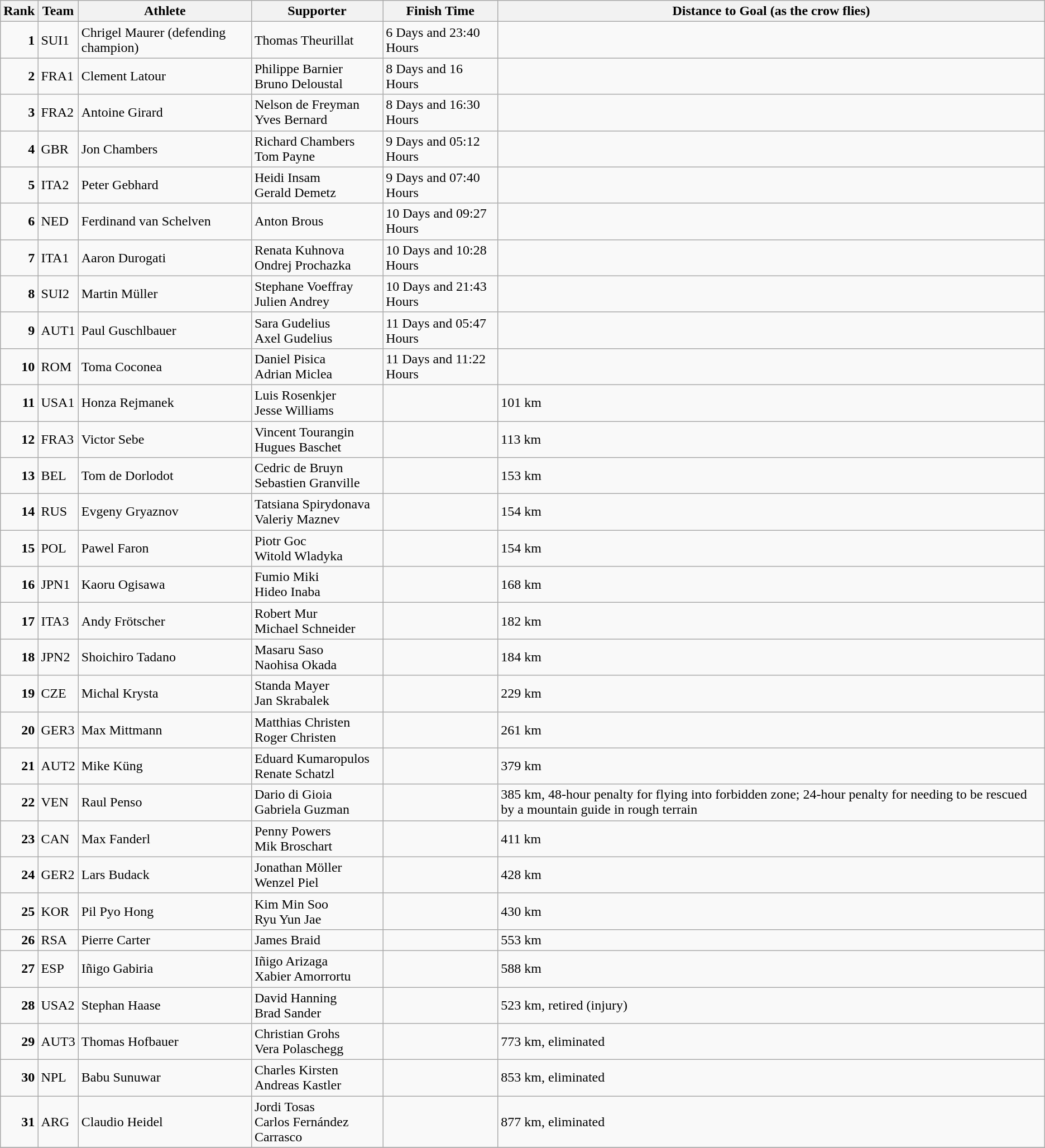<table class="wikitable">
<tr>
<th bgcolor="#EEEEEE" align="left">Rank</th>
<th bgcolor="#EEEEEE" align="left">Team</th>
<th bgcolor="#EEEEEE" align="left">Athlete</th>
<th bgcolor="#EEEEEE" align="left">Supporter</th>
<th bgcolor="#EEEEEE" align="left">Finish Time</th>
<th bgcolor="#EEEEEE" align="left">Distance to Goal (as the crow flies)</th>
</tr>
<tr>
<td align="right"><strong>1</strong></td>
<td>SUI1</td>
<td> Chrigel Maurer (defending champion)</td>
<td> Thomas Theurillat</td>
<td>6 Days and 23:40 Hours</td>
<td></td>
</tr>
<tr>
<td align="right"><strong>2</strong></td>
<td>FRA1</td>
<td> Clement Latour</td>
<td> Philippe Barnier<br>Bruno Deloustal</td>
<td>8 Days and 16 Hours</td>
<td></td>
</tr>
<tr>
<td align="right"><strong>3</strong></td>
<td>FRA2</td>
<td> Antoine Girard</td>
<td> Nelson de Freyman<br>Yves Bernard</td>
<td>8 Days and 16:30 Hours</td>
<td></td>
</tr>
<tr>
<td align="right"><strong>4</strong></td>
<td>GBR</td>
<td> Jon Chambers</td>
<td> Richard Chambers<br>Tom Payne</td>
<td>9 Days and 05:12 Hours</td>
<td></td>
</tr>
<tr>
<td align="right"><strong>5</strong></td>
<td>ITA2</td>
<td> Peter Gebhard</td>
<td> Heidi Insam<br>Gerald Demetz</td>
<td>9 Days and 07:40 Hours</td>
<td></td>
</tr>
<tr>
<td align="right"><strong>6</strong></td>
<td>NED</td>
<td> Ferdinand van Schelven</td>
<td> Anton Brous</td>
<td>10 Days and 09:27 Hours</td>
<td></td>
</tr>
<tr>
<td align="right"><strong>7</strong></td>
<td>ITA1</td>
<td> Aaron Durogati</td>
<td> Renata Kuhnova<br>Ondrej Prochazka</td>
<td>10 Days and 10:28 Hours</td>
<td></td>
</tr>
<tr>
<td align="right"><strong>8</strong></td>
<td>SUI2</td>
<td> Martin Müller</td>
<td> Stephane Voeffray<br>Julien Andrey</td>
<td>10 Days and 21:43 Hours</td>
<td></td>
</tr>
<tr>
<td align="right"><strong>9</strong></td>
<td>AUT1</td>
<td> Paul Guschlbauer</td>
<td> Sara Gudelius<br>Axel Gudelius</td>
<td>11 Days and 05:47 Hours</td>
<td></td>
</tr>
<tr>
<td align="right"><strong>10</strong></td>
<td>ROM</td>
<td> Toma Coconea</td>
<td> Daniel Pisica<br>Adrian Miclea</td>
<td>11 Days and 11:22 Hours</td>
<td></td>
</tr>
<tr>
<td align="right"><strong>11</strong></td>
<td>USA1</td>
<td> Honza Rejmanek</td>
<td> Luis Rosenkjer<br>Jesse Williams</td>
<td></td>
<td>101 km</td>
</tr>
<tr>
<td align="right"><strong>12</strong></td>
<td>FRA3</td>
<td> Victor Sebe</td>
<td> Vincent Tourangin<br>Hugues Baschet</td>
<td></td>
<td>113 km</td>
</tr>
<tr>
<td align="right"><strong>13</strong></td>
<td>BEL</td>
<td> Tom de Dorlodot</td>
<td> Cedric de Bruyn<br>Sebastien Granville</td>
<td></td>
<td>153 km</td>
</tr>
<tr>
<td align="right"><strong>14</strong></td>
<td>RUS</td>
<td> Evgeny Gryaznov</td>
<td> Tatsiana Spirydonava<br> Valeriy Maznev</td>
<td></td>
<td>154 km</td>
</tr>
<tr>
<td align="right"><strong>15</strong></td>
<td>POL</td>
<td> Pawel Faron</td>
<td> Piotr Goc<br>Witold Wladyka</td>
<td></td>
<td>154 km</td>
</tr>
<tr>
<td align="right"><strong>16</strong></td>
<td>JPN1</td>
<td> Kaoru Ogisawa</td>
<td> Fumio Miki<br>Hideo Inaba</td>
<td></td>
<td>168 km</td>
</tr>
<tr>
<td align="right"><strong>17</strong></td>
<td>ITA3</td>
<td> Andy Frötscher</td>
<td> Robert Mur<br> Michael Schneider</td>
<td></td>
<td>182 km</td>
</tr>
<tr>
<td align="right"><strong>18</strong></td>
<td>JPN2</td>
<td> Shoichiro Tadano</td>
<td> Masaru Saso<br>Naohisa Okada</td>
<td></td>
<td>184 km</td>
</tr>
<tr>
<td align="right"><strong>19</strong></td>
<td>CZE</td>
<td> Michal Krysta</td>
<td> Standa Mayer<br>Jan Skrabalek</td>
<td></td>
<td>229 km</td>
</tr>
<tr>
<td align="right"><strong>20</strong></td>
<td>GER3</td>
<td> Max Mittmann</td>
<td> Matthias Christen<br>Roger Christen</td>
<td></td>
<td>261 km</td>
</tr>
<tr>
<td align="right"><strong>21</strong></td>
<td>AUT2</td>
<td> Mike Küng</td>
<td> Eduard Kumaropulos<br> Renate Schatzl</td>
<td></td>
<td>379 km</td>
</tr>
<tr>
<td align="right"><strong>22</strong></td>
<td>VEN</td>
<td> Raul Penso</td>
<td> Dario di Gioia<br> Gabriela Guzman</td>
<td></td>
<td>385 km, 48-hour penalty for flying into forbidden zone; 24-hour penalty for needing to be rescued by a mountain guide in rough terrain</td>
</tr>
<tr>
<td align="right"><strong>23</strong></td>
<td>CAN</td>
<td> Max Fanderl</td>
<td> Penny Powers<br> Mik Broschart</td>
<td></td>
<td>411 km</td>
</tr>
<tr>
<td align="right"><strong>24</strong></td>
<td>GER2</td>
<td> Lars Budack</td>
<td> Jonathan Möller<br>Wenzel Piel</td>
<td></td>
<td>428 km</td>
</tr>
<tr>
<td align="right"><strong>25</strong></td>
<td>KOR</td>
<td> Pil Pyo Hong</td>
<td> Kim Min Soo<br>Ryu Yun Jae</td>
<td></td>
<td>430 km</td>
</tr>
<tr>
<td align="right"><strong>26</strong></td>
<td>RSA</td>
<td> Pierre Carter</td>
<td> James Braid</td>
<td></td>
<td>553 km</td>
</tr>
<tr>
<td align="right"><strong>27</strong></td>
<td>ESP</td>
<td> Iñigo Gabiria</td>
<td> Iñigo Arizaga<br>Xabier Amorrortu</td>
<td></td>
<td>588 km</td>
</tr>
<tr>
<td align="right"><strong>28</strong></td>
<td>USA2</td>
<td> Stephan Haase</td>
<td> David Hanning<br>Brad Sander</td>
<td></td>
<td>523 km, retired (injury)</td>
</tr>
<tr>
<td align="right"><strong>29</strong></td>
<td>AUT3</td>
<td> Thomas Hofbauer</td>
<td> Christian Grohs<br>Vera Polaschegg</td>
<td></td>
<td>773 km, eliminated</td>
</tr>
<tr>
<td align="right"><strong>30</strong></td>
<td>NPL</td>
<td> Babu Sunuwar</td>
<td> Charles Kirsten<br>Andreas Kastler</td>
<td></td>
<td>853 km, eliminated</td>
</tr>
<tr>
<td align="right"><strong>31</strong></td>
<td>ARG</td>
<td> Claudio Heidel</td>
<td> Jordi Tosas<br>Carlos Fernández Carrasco</td>
<td></td>
<td>877 km, eliminated</td>
</tr>
<tr>
</tr>
</table>
